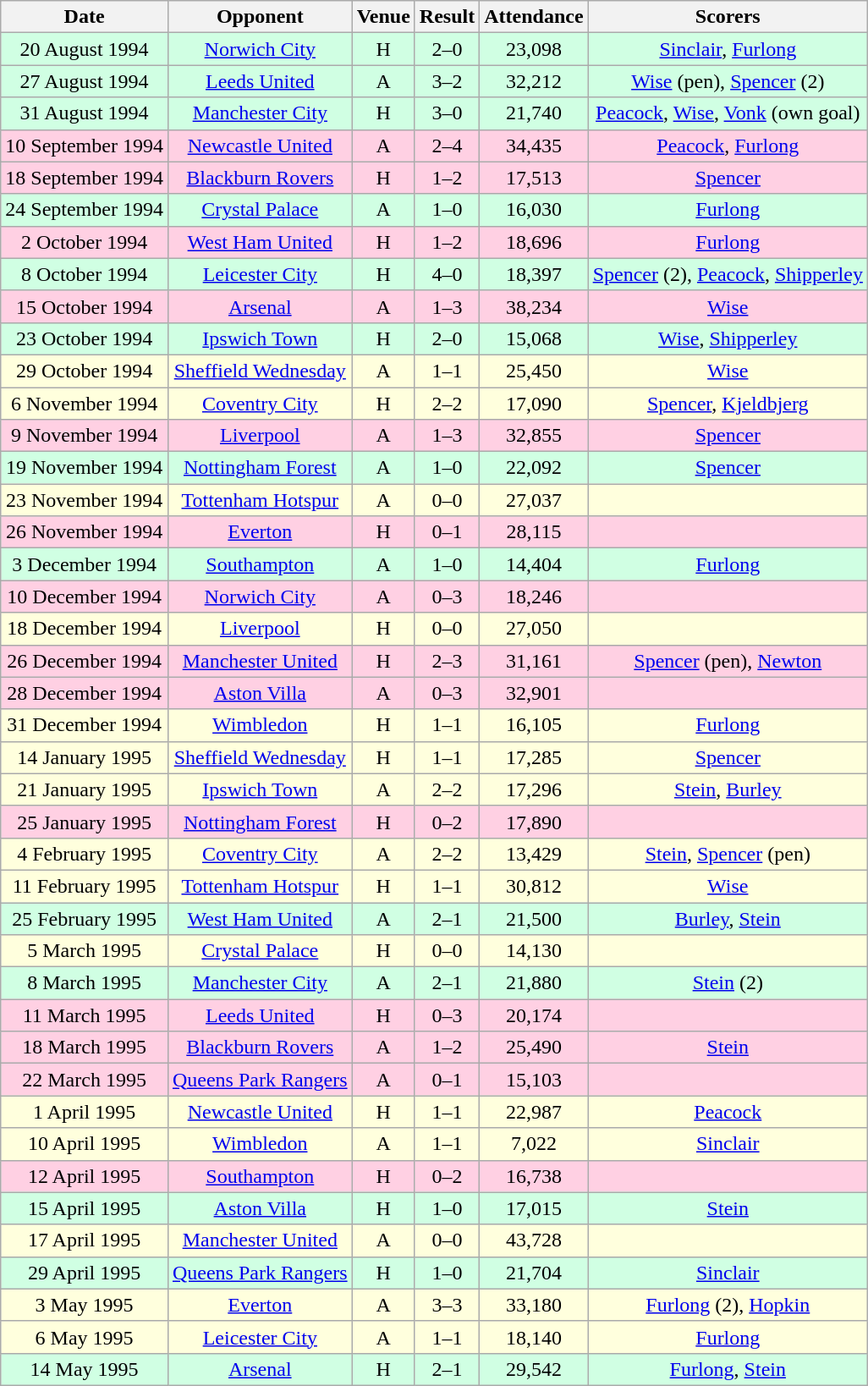<table class="wikitable" style="text-align:center">
<tr>
<th>Date</th>
<th>Opponent</th>
<th>Venue</th>
<th>Result</th>
<th>Attendance</th>
<th>Scorers</th>
</tr>
<tr style="background-color: #d0ffe3;">
<td>20 August 1994</td>
<td><a href='#'>Norwich City</a></td>
<td>H</td>
<td>2–0</td>
<td>23,098</td>
<td><a href='#'>Sinclair</a>, <a href='#'>Furlong</a></td>
</tr>
<tr style="background-color: #d0ffe3;">
<td>27 August 1994</td>
<td><a href='#'>Leeds United</a></td>
<td>A</td>
<td>3–2</td>
<td>32,212</td>
<td><a href='#'>Wise</a> (pen), <a href='#'>Spencer</a> (2)</td>
</tr>
<tr style="background-color: #d0ffe3;">
<td>31 August 1994</td>
<td><a href='#'>Manchester City</a></td>
<td>H</td>
<td>3–0</td>
<td>21,740</td>
<td><a href='#'>Peacock</a>, <a href='#'>Wise</a>, <a href='#'>Vonk</a> (own goal)</td>
</tr>
<tr style="background-color: #ffd0e3;">
<td>10 September 1994</td>
<td><a href='#'>Newcastle United</a></td>
<td>A</td>
<td>2–4</td>
<td>34,435</td>
<td><a href='#'>Peacock</a>, <a href='#'>Furlong</a></td>
</tr>
<tr style="background-color: #ffd0e3;">
<td>18 September 1994</td>
<td><a href='#'>Blackburn Rovers</a></td>
<td>H</td>
<td>1–2</td>
<td>17,513</td>
<td><a href='#'>Spencer</a></td>
</tr>
<tr style="background-color: #d0ffe3;">
<td>24 September 1994</td>
<td><a href='#'>Crystal Palace</a></td>
<td>A</td>
<td>1–0</td>
<td>16,030</td>
<td><a href='#'>Furlong</a></td>
</tr>
<tr style="background-color: #ffd0e3;">
<td>2 October 1994</td>
<td><a href='#'>West Ham United</a></td>
<td>H</td>
<td>1–2</td>
<td>18,696</td>
<td><a href='#'>Furlong</a></td>
</tr>
<tr style="background-color: #d0ffe3;">
<td>8 October 1994</td>
<td><a href='#'>Leicester City</a></td>
<td>H</td>
<td>4–0</td>
<td>18,397</td>
<td><a href='#'>Spencer</a> (2), <a href='#'>Peacock</a>, <a href='#'>Shipperley</a></td>
</tr>
<tr style="background-color: #ffd0e3;">
<td>15 October 1994</td>
<td><a href='#'>Arsenal</a></td>
<td>A</td>
<td>1–3</td>
<td>38,234</td>
<td><a href='#'>Wise</a></td>
</tr>
<tr style="background-color: #d0ffe3;">
<td>23 October 1994</td>
<td><a href='#'>Ipswich Town</a></td>
<td>H</td>
<td>2–0</td>
<td>15,068</td>
<td><a href='#'>Wise</a>, <a href='#'>Shipperley</a></td>
</tr>
<tr style="background-color: #ffffdd;">
<td>29 October 1994</td>
<td><a href='#'>Sheffield Wednesday</a></td>
<td>A</td>
<td>1–1</td>
<td>25,450</td>
<td><a href='#'>Wise</a></td>
</tr>
<tr style="background-color: #ffffdd;">
<td>6 November 1994</td>
<td><a href='#'>Coventry City</a></td>
<td>H</td>
<td>2–2</td>
<td>17,090</td>
<td><a href='#'>Spencer</a>, <a href='#'>Kjeldbjerg</a></td>
</tr>
<tr style="background-color: #ffd0e3;">
<td>9 November 1994</td>
<td><a href='#'>Liverpool</a></td>
<td>A</td>
<td>1–3</td>
<td>32,855</td>
<td><a href='#'>Spencer</a></td>
</tr>
<tr style="background-color: #d0ffe3;">
<td>19 November 1994</td>
<td><a href='#'>Nottingham Forest</a></td>
<td>A</td>
<td>1–0</td>
<td>22,092</td>
<td><a href='#'>Spencer</a></td>
</tr>
<tr style="background-color: #ffffdd;">
<td>23 November 1994</td>
<td><a href='#'>Tottenham Hotspur</a></td>
<td>A</td>
<td>0–0</td>
<td>27,037</td>
<td></td>
</tr>
<tr style="background-color: #ffd0e3;">
<td>26 November 1994</td>
<td><a href='#'>Everton</a></td>
<td>H</td>
<td>0–1</td>
<td>28,115</td>
<td></td>
</tr>
<tr style="background-color: #d0ffe3;">
<td>3 December 1994</td>
<td><a href='#'>Southampton</a></td>
<td>A</td>
<td>1–0</td>
<td>14,404</td>
<td><a href='#'>Furlong</a></td>
</tr>
<tr style="background-color: #ffd0e3;">
<td>10 December 1994</td>
<td><a href='#'>Norwich City</a></td>
<td>A</td>
<td>0–3</td>
<td>18,246</td>
<td></td>
</tr>
<tr style="background-color: #ffffdd;">
<td>18 December 1994</td>
<td><a href='#'>Liverpool</a></td>
<td>H</td>
<td>0–0</td>
<td>27,050</td>
<td></td>
</tr>
<tr style="background-color: #ffd0e3;">
<td>26 December 1994</td>
<td><a href='#'>Manchester United</a></td>
<td>H</td>
<td>2–3</td>
<td>31,161</td>
<td><a href='#'>Spencer</a> (pen), <a href='#'>Newton</a></td>
</tr>
<tr style="background-color: #ffd0e3;">
<td>28 December 1994</td>
<td><a href='#'>Aston Villa</a></td>
<td>A</td>
<td>0–3</td>
<td>32,901</td>
<td></td>
</tr>
<tr style="background-color: #ffffdd;">
<td>31 December 1994</td>
<td><a href='#'>Wimbledon</a></td>
<td>H</td>
<td>1–1</td>
<td>16,105</td>
<td><a href='#'>Furlong</a></td>
</tr>
<tr style="background-color: #ffffdd;">
<td>14 January 1995</td>
<td><a href='#'>Sheffield Wednesday</a></td>
<td>H</td>
<td>1–1</td>
<td>17,285</td>
<td><a href='#'>Spencer</a></td>
</tr>
<tr style="background-color: #ffffdd;">
<td>21 January 1995</td>
<td><a href='#'>Ipswich Town</a></td>
<td>A</td>
<td>2–2</td>
<td>17,296</td>
<td><a href='#'>Stein</a>, <a href='#'>Burley</a></td>
</tr>
<tr style="background-color: #ffd0e3;">
<td>25 January 1995</td>
<td><a href='#'>Nottingham Forest</a></td>
<td>H</td>
<td>0–2</td>
<td>17,890</td>
<td></td>
</tr>
<tr style="background-color: #ffffdd;">
<td>4 February 1995</td>
<td><a href='#'>Coventry City</a></td>
<td>A</td>
<td>2–2</td>
<td>13,429</td>
<td><a href='#'>Stein</a>, <a href='#'>Spencer</a> (pen)</td>
</tr>
<tr style="background-color: #ffffdd;">
<td>11 February 1995</td>
<td><a href='#'>Tottenham Hotspur</a></td>
<td>H</td>
<td>1–1</td>
<td>30,812</td>
<td><a href='#'>Wise</a></td>
</tr>
<tr style="background-color: #d0ffe3;">
<td>25 February 1995</td>
<td><a href='#'>West Ham United</a></td>
<td>A</td>
<td>2–1</td>
<td>21,500</td>
<td><a href='#'>Burley</a>, <a href='#'>Stein</a></td>
</tr>
<tr style="background-color: #ffffdd;">
<td>5 March 1995</td>
<td><a href='#'>Crystal Palace</a></td>
<td>H</td>
<td>0–0</td>
<td>14,130</td>
<td></td>
</tr>
<tr style="background-color: #d0ffe3;">
<td>8 March 1995</td>
<td><a href='#'>Manchester City</a></td>
<td>A</td>
<td>2–1</td>
<td>21,880</td>
<td><a href='#'>Stein</a> (2)</td>
</tr>
<tr style="background-color: #ffd0e3;">
<td>11 March 1995</td>
<td><a href='#'>Leeds United</a></td>
<td>H</td>
<td>0–3</td>
<td>20,174</td>
<td></td>
</tr>
<tr style="background-color: #ffd0e3;">
<td>18 March 1995</td>
<td><a href='#'>Blackburn Rovers</a></td>
<td>A</td>
<td>1–2</td>
<td>25,490</td>
<td><a href='#'>Stein</a></td>
</tr>
<tr style="background-color: #ffd0e3;">
<td>22 March 1995</td>
<td><a href='#'>Queens Park Rangers</a></td>
<td>A</td>
<td>0–1</td>
<td>15,103</td>
<td></td>
</tr>
<tr style="background-color: #ffffdd;">
<td>1 April 1995</td>
<td><a href='#'>Newcastle United</a></td>
<td>H</td>
<td>1–1</td>
<td>22,987</td>
<td><a href='#'>Peacock</a></td>
</tr>
<tr style="background-color: #ffffdd;">
<td>10 April 1995</td>
<td><a href='#'>Wimbledon</a></td>
<td>A</td>
<td>1–1</td>
<td>7,022</td>
<td><a href='#'>Sinclair</a></td>
</tr>
<tr style="background-color: #ffd0e3;">
<td>12 April 1995</td>
<td><a href='#'>Southampton</a></td>
<td>H</td>
<td>0–2</td>
<td>16,738</td>
<td></td>
</tr>
<tr style="background-color: #d0ffe3;">
<td>15 April 1995</td>
<td><a href='#'>Aston Villa</a></td>
<td>H</td>
<td>1–0</td>
<td>17,015</td>
<td><a href='#'>Stein</a></td>
</tr>
<tr style="background-color: #ffffdd;">
<td>17 April 1995</td>
<td><a href='#'>Manchester United</a></td>
<td>A</td>
<td>0–0</td>
<td>43,728</td>
<td></td>
</tr>
<tr style="background-color: #d0ffe3;">
<td>29 April 1995</td>
<td><a href='#'>Queens Park Rangers</a></td>
<td>H</td>
<td>1–0</td>
<td>21,704</td>
<td><a href='#'>Sinclair</a></td>
</tr>
<tr style="background-color: #ffffdd;">
<td>3 May 1995</td>
<td><a href='#'>Everton</a></td>
<td>A</td>
<td>3–3</td>
<td>33,180</td>
<td><a href='#'>Furlong</a> (2), <a href='#'>Hopkin</a></td>
</tr>
<tr style="background-color: #ffffdd;">
<td>6 May 1995</td>
<td><a href='#'>Leicester City</a></td>
<td>A</td>
<td>1–1</td>
<td>18,140</td>
<td><a href='#'>Furlong</a></td>
</tr>
<tr style="background-color: #d0ffe3;">
<td>14 May 1995</td>
<td><a href='#'>Arsenal</a></td>
<td>H</td>
<td>2–1</td>
<td>29,542</td>
<td><a href='#'>Furlong</a>, <a href='#'>Stein</a></td>
</tr>
</table>
